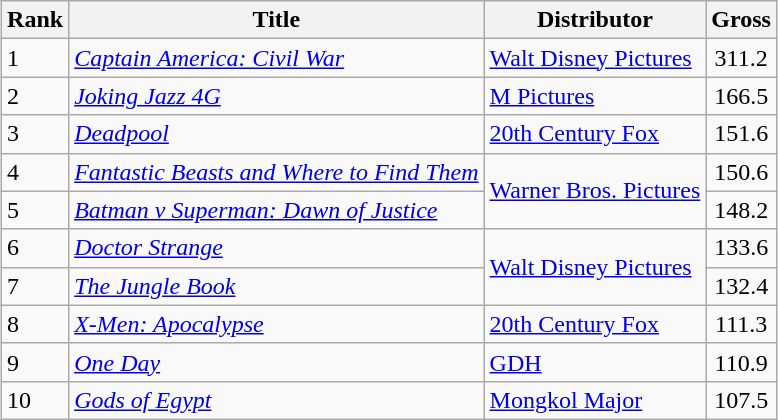<table class="wikitable sortable" style="margin:auto; margin:auto;">
<tr>
<th>Rank</th>
<th>Title</th>
<th>Distributor</th>
<th>Gross<br></th>
</tr>
<tr>
<td>1</td>
<td><em><a href='#'>Captain America: Civil War</a></em></td>
<td><a href='#'>Walt Disney Pictures</a></td>
<td style="text-align:center;">311.2</td>
</tr>
<tr>
<td>2</td>
<td><em><a href='#'>Joking Jazz 4G</a></em></td>
<td><a href='#'>M Pictures</a></td>
<td style="text-align:center;">166.5</td>
</tr>
<tr>
<td>3</td>
<td><em><a href='#'>Deadpool</a></em></td>
<td><a href='#'>20th Century Fox</a></td>
<td style="text-align:center;">151.6</td>
</tr>
<tr>
<td>4</td>
<td><em><a href='#'>Fantastic Beasts and Where to Find Them</a></em></td>
<td rowspan="2"><a href='#'>Warner Bros. Pictures</a></td>
<td style="text-align:center;">150.6</td>
</tr>
<tr>
<td>5</td>
<td><em><a href='#'>Batman v Superman: Dawn of Justice</a></em></td>
<td style="text-align:center;">148.2</td>
</tr>
<tr>
<td>6</td>
<td><em><a href='#'>Doctor Strange</a></em></td>
<td rowspan="2"><a href='#'>Walt Disney Pictures</a></td>
<td style="text-align:center;">133.6</td>
</tr>
<tr>
<td>7</td>
<td><em><a href='#'>The Jungle Book</a></em></td>
<td style="text-align:center;">132.4</td>
</tr>
<tr>
<td>8</td>
<td><em><a href='#'>X-Men: Apocalypse</a></em></td>
<td><a href='#'>20th Century Fox</a></td>
<td style="text-align:center;">111.3</td>
</tr>
<tr>
<td>9</td>
<td><em><a href='#'>One Day</a></em></td>
<td><a href='#'>GDH</a></td>
<td style="text-align:center;">110.9</td>
</tr>
<tr>
<td>10</td>
<td><em><a href='#'>Gods of Egypt</a></em></td>
<td><a href='#'>Mongkol Major</a></td>
<td style="text-align:center;">107.5</td>
</tr>
</table>
